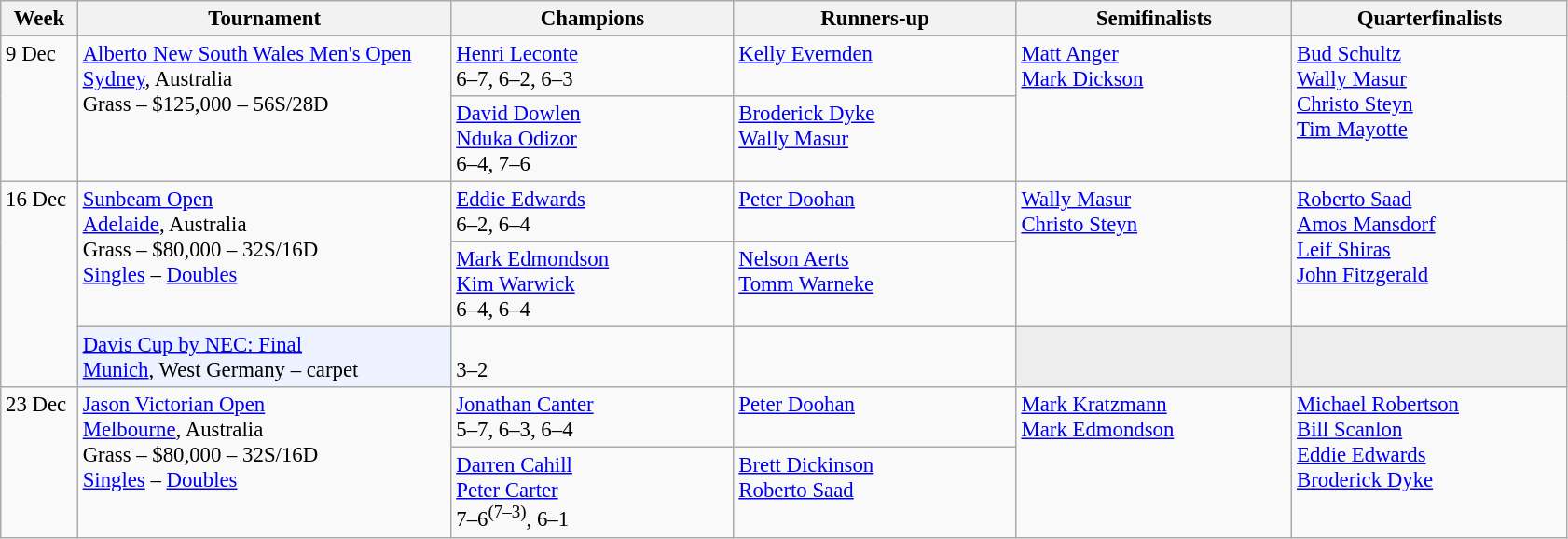<table class=wikitable style=font-size:95%>
<tr>
<th style="width:48px;">Week</th>
<th style="width:260px;">Tournament</th>
<th style="width:195px;">Champions</th>
<th style="width:195px;">Runners-up</th>
<th style="width:190px;">Semifinalists</th>
<th style="width:190px;">Quarterfinalists</th>
</tr>
<tr valign=top>
<td rowspan=2>9 Dec</td>
<td rowspan="2"><a href='#'>Alberto New South Wales Men's Open</a><br> <a href='#'>Sydney</a>, Australia<br>Grass – $125,000 – 56S/28D</td>
<td> <a href='#'>Henri Leconte</a> <br> 6–7, 6–2, 6–3</td>
<td> <a href='#'>Kelly Evernden</a></td>
<td rowspan=2> <a href='#'>Matt Anger</a> <br>  <a href='#'>Mark Dickson</a></td>
<td rowspan=2> <a href='#'>Bud Schultz</a> <br>  <a href='#'>Wally Masur</a> <br>  <a href='#'>Christo Steyn</a> <br>  <a href='#'>Tim Mayotte</a></td>
</tr>
<tr valign=top>
<td> <a href='#'>David Dowlen</a> <br>  <a href='#'>Nduka Odizor</a> <br> 6–4, 7–6</td>
<td> <a href='#'>Broderick Dyke</a> <br>  <a href='#'>Wally Masur</a></td>
</tr>
<tr valign=top>
<td rowspan=3>16 Dec</td>
<td rowspan="2"><a href='#'>Sunbeam Open</a><br> <a href='#'>Adelaide</a>, Australia<br>Grass – $80,000 – 32S/16D<br><a href='#'>Singles</a> – <a href='#'>Doubles</a></td>
<td> <a href='#'>Eddie Edwards</a><br>6–2, 6–4</td>
<td> <a href='#'>Peter Doohan</a></td>
<td rowspan=2> <a href='#'>Wally Masur</a><br> <a href='#'>Christo Steyn</a></td>
<td rowspan=2> <a href='#'>Roberto Saad</a><br> <a href='#'>Amos Mansdorf</a><br> <a href='#'>Leif Shiras</a><br> <a href='#'>John Fitzgerald</a></td>
</tr>
<tr valign=top>
<td> <a href='#'>Mark Edmondson</a><br> <a href='#'>Kim Warwick</a><br>6–4, 6–4</td>
<td> <a href='#'>Nelson Aerts</a><br> <a href='#'>Tomm Warneke</a></td>
</tr>
<tr valign=top>
<td style="background:#ECF2FF;"><a href='#'>Davis Cup by NEC: Final</a><br> <a href='#'>Munich</a>, West Germany – carpet</td>
<td><br>3–2</td>
<td></td>
<td style="background:#ededed;"></td>
<td style="background:#ededed;"></td>
</tr>
<tr valign=top>
<td rowspan=2>23 Dec</td>
<td rowspan="2"><a href='#'>Jason Victorian Open</a><br> <a href='#'>Melbourne</a>, Australia<br>Grass – $80,000 – 32S/16D<br><a href='#'>Singles</a> – <a href='#'>Doubles</a></td>
<td> <a href='#'>Jonathan Canter</a><br>5–7, 6–3, 6–4</td>
<td> <a href='#'>Peter Doohan</a></td>
<td rowspan=2> <a href='#'>Mark Kratzmann</a> <br>  <a href='#'>Mark Edmondson</a></td>
<td rowspan=2> <a href='#'>Michael Robertson</a> <br>  <a href='#'>Bill Scanlon</a> <br>  <a href='#'>Eddie Edwards</a> <br>  <a href='#'>Broderick Dyke</a></td>
</tr>
<tr valign=top>
<td> <a href='#'>Darren Cahill</a><br> <a href='#'>Peter Carter</a><br>7–6<sup>(7–3)</sup>, 6–1</td>
<td> <a href='#'>Brett Dickinson</a><br> <a href='#'>Roberto Saad</a></td>
</tr>
</table>
